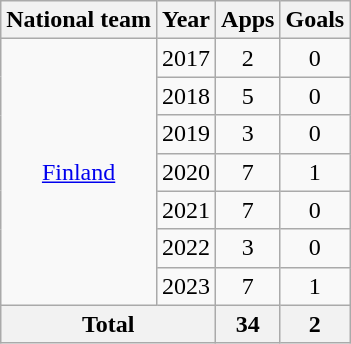<table class=wikitable style=text-align:center>
<tr>
<th>National team</th>
<th>Year</th>
<th>Apps</th>
<th>Goals</th>
</tr>
<tr>
<td rowspan="7"><a href='#'>Finland</a></td>
<td>2017</td>
<td>2</td>
<td>0</td>
</tr>
<tr>
<td>2018</td>
<td>5</td>
<td>0</td>
</tr>
<tr>
<td>2019</td>
<td>3</td>
<td>0</td>
</tr>
<tr>
<td>2020</td>
<td>7</td>
<td>1</td>
</tr>
<tr>
<td>2021</td>
<td>7</td>
<td>0</td>
</tr>
<tr>
<td>2022</td>
<td>3</td>
<td>0</td>
</tr>
<tr>
<td>2023</td>
<td>7</td>
<td>1</td>
</tr>
<tr>
<th colspan="2">Total</th>
<th>34</th>
<th>2</th>
</tr>
</table>
